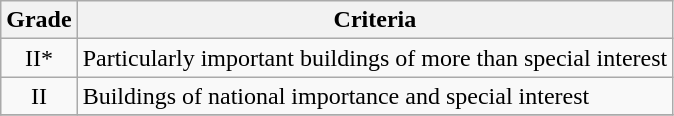<table class="wikitable" border="1">
<tr>
<th>Grade</th>
<th>Criteria</th>
</tr>
<tr>
<td align="center" >II*</td>
<td>Particularly important buildings of more than special interest</td>
</tr>
<tr>
<td align="center" >II</td>
<td>Buildings of national importance and special interest</td>
</tr>
<tr>
</tr>
</table>
